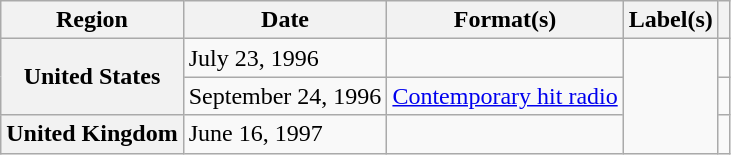<table class="wikitable plainrowheaders">
<tr>
<th scope="col">Region</th>
<th scope="col">Date</th>
<th scope="col">Format(s)</th>
<th scope="col">Label(s)</th>
<th scope="col"></th>
</tr>
<tr>
<th scope="row" rowspan="2">United States</th>
<td>July 23, 1996</td>
<td></td>
<td rowspan="3"></td>
<td></td>
</tr>
<tr>
<td>September 24, 1996</td>
<td><a href='#'>Contemporary hit radio</a></td>
<td></td>
</tr>
<tr>
<th scope="row">United Kingdom</th>
<td>June 16, 1997</td>
<td></td>
<td></td>
</tr>
</table>
